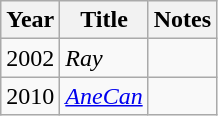<table class="wikitable">
<tr>
<th>Year</th>
<th>Title</th>
<th>Notes</th>
</tr>
<tr>
<td>2002</td>
<td><em>Ray</em></td>
<td></td>
</tr>
<tr>
<td>2010</td>
<td><em><a href='#'>AneCan</a></em></td>
<td></td>
</tr>
</table>
